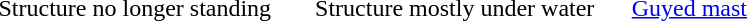<table>
<tr>
<td width=35%> Structure no longer standing</td>
<td width=35%> Structure mostly under water</td>
<td width=20%> <a href='#'>Guyed mast</a></td>
</tr>
</table>
